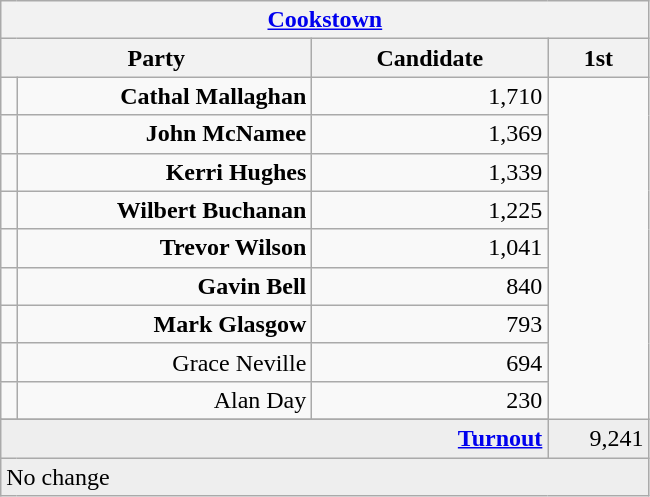<table class="wikitable">
<tr>
<th colspan="4" align="center"><a href='#'>Cookstown</a></th>
</tr>
<tr>
<th colspan="2" align="center" width=200>Party</th>
<th width=150>Candidate</th>
<th width=60>1st </th>
</tr>
<tr>
<td></td>
<td align="right"><strong>Cathal Mallaghan</strong></td>
<td align="right">1,710</td>
</tr>
<tr>
<td></td>
<td align="right"><strong>John McNamee</strong></td>
<td align="right">1,369</td>
</tr>
<tr>
<td></td>
<td align="right"><strong>Kerri Hughes</strong></td>
<td align="right">1,339</td>
</tr>
<tr>
<td></td>
<td align="right"><strong>Wilbert Buchanan</strong></td>
<td align="right">1,225</td>
</tr>
<tr>
<td></td>
<td align="right"><strong>Trevor Wilson</strong></td>
<td align="right">1,041</td>
</tr>
<tr>
<td></td>
<td align="right"><strong>Gavin Bell</strong></td>
<td align="right">840</td>
</tr>
<tr>
<td></td>
<td align="right"><strong>Mark Glasgow</strong></td>
<td align="right">793</td>
</tr>
<tr>
<td></td>
<td align="right">Grace Neville</td>
<td align="right">694</td>
</tr>
<tr>
<td></td>
<td align="right">Alan Day</td>
<td align="right">230</td>
</tr>
<tr>
</tr>
<tr bgcolor="EEEEEE">
<td colspan=3 align="right"><strong><a href='#'>Turnout</a></strong></td>
<td align="right">9,241</td>
</tr>
<tr bgcolor="EEEEEE">
<td colspan=4 bgcolor="EEEEEE">No change</td>
</tr>
</table>
